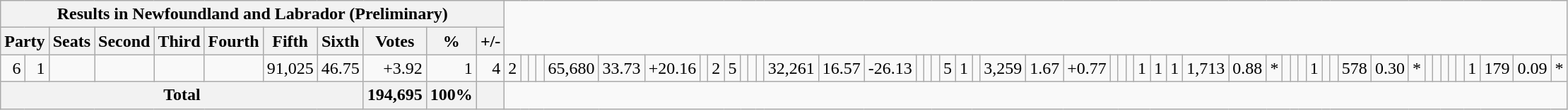<table class="wikitable">
<tr>
<th align="center" colspan=11>Results in Newfoundland and Labrador (Preliminary)</th>
</tr>
<tr>
<th align="centre" colspan=2>Party</th>
<th align="right">Seats</th>
<th align="right">Second</th>
<th align="right">Third</th>
<th align="right">Fourth</th>
<th align="right">Fifth</th>
<th align="right">Sixth</th>
<th align="right">Votes</th>
<th align="right">%</th>
<th align="right">+/-</th>
</tr>
<tr>
<td align="right">6</td>
<td align="right">1</td>
<td align="right"></td>
<td align="right"></td>
<td align="right"></td>
<td align="right"></td>
<td align="right">91,025</td>
<td align="right">46.75</td>
<td align="right">+3.92<br></td>
<td align="right">1</td>
<td align="right">4</td>
<td align="right">2</td>
<td align="right"></td>
<td align="right"></td>
<td align="right"></td>
<td align="right">65,680</td>
<td align="right">33.73</td>
<td align="right">+20.16<br></td>
<td align="right"></td>
<td align="right">2</td>
<td align="right">5</td>
<td align="right"></td>
<td align="right"></td>
<td align="right"></td>
<td align="right">32,261</td>
<td align="right">16.57</td>
<td align="right">-26.13<br></td>
<td align="right"></td>
<td align="right"></td>
<td align="right"></td>
<td align="right">5</td>
<td align="right">1</td>
<td align="right"></td>
<td align="right">3,259</td>
<td align="right">1.67</td>
<td align="right">+0.77<br></td>
<td align="right"></td>
<td align="right"></td>
<td align="right"></td>
<td align="right">1</td>
<td align="right">1</td>
<td align="right">1</td>
<td align="right">1,713</td>
<td align="right">0.88</td>
<td align="right">*<br></td>
<td align="right"></td>
<td align="right"></td>
<td align="right"></td>
<td align="right">1</td>
<td align="right"></td>
<td align="right"></td>
<td align="right">578</td>
<td align="right">0.30</td>
<td align="right">*<br></td>
<td align="right"></td>
<td align="right"></td>
<td align="right"></td>
<td align="right"></td>
<td align="right"></td>
<td align="right">1</td>
<td align="right">179</td>
<td align="right">0.09</td>
<td align="right">*</td>
</tr>
<tr bgcolor="white">
<th align="left" colspan=8>Total</th>
<th align="right">194,695</th>
<th align="right">100%</th>
<th align="right"></th>
</tr>
</table>
